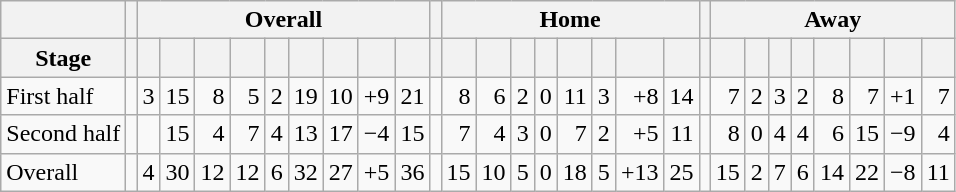<table class="wikitable" style="text-align: right;">
<tr>
<th rawspan=2></th>
<th rawspan=2></th>
<th colspan=9>Overall</th>
<th rawspan=1></th>
<th colspan=8>Home</th>
<th rawspan=1></th>
<th colspan=8>Away</th>
</tr>
<tr>
<th>Stage</th>
<th></th>
<th></th>
<th></th>
<th></th>
<th></th>
<th></th>
<th></th>
<th></th>
<th></th>
<th></th>
<th></th>
<th></th>
<th></th>
<th></th>
<th></th>
<th></th>
<th></th>
<th></th>
<th></th>
<th></th>
<th></th>
<th></th>
<th></th>
<th></th>
<th></th>
<th></th>
<th></th>
<th></th>
</tr>
<tr>
<td align="left">First half</td>
<td></td>
<td>3</td>
<td>15</td>
<td>8</td>
<td>5</td>
<td>2</td>
<td>19</td>
<td>10</td>
<td>+9</td>
<td>21</td>
<td></td>
<td>8</td>
<td>6</td>
<td>2</td>
<td>0</td>
<td>11</td>
<td>3</td>
<td>+8</td>
<td>14</td>
<td></td>
<td>7</td>
<td>2</td>
<td>3</td>
<td>2</td>
<td>8</td>
<td>7</td>
<td>+1</td>
<td>7</td>
</tr>
<tr>
<td align="left">Second half</td>
<td></td>
<td></td>
<td>15</td>
<td>4</td>
<td>7</td>
<td>4</td>
<td>13</td>
<td>17</td>
<td>−4</td>
<td>15</td>
<td></td>
<td>7</td>
<td>4</td>
<td>3</td>
<td>0</td>
<td>7</td>
<td>2</td>
<td>+5</td>
<td>11</td>
<td></td>
<td>8</td>
<td>0</td>
<td>4</td>
<td>4</td>
<td>6</td>
<td>15</td>
<td>−9</td>
<td>4</td>
</tr>
<tr>
<td align="left">Overall</td>
<td></td>
<td>4</td>
<td>30</td>
<td>12</td>
<td>12</td>
<td>6</td>
<td>32</td>
<td>27</td>
<td>+5</td>
<td>36</td>
<td></td>
<td>15</td>
<td>10</td>
<td>5</td>
<td>0</td>
<td>18</td>
<td>5</td>
<td>+13</td>
<td>25</td>
<td></td>
<td>15</td>
<td>2</td>
<td>7</td>
<td>6</td>
<td>14</td>
<td>22</td>
<td>−8</td>
<td>11</td>
</tr>
</table>
